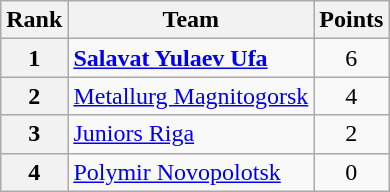<table class="wikitable" style="text-align: center;">
<tr>
<th>Rank</th>
<th>Team</th>
<th>Points</th>
</tr>
<tr>
<th>1</th>
<td style="text-align: left;"> <strong><a href='#'>Salavat Yulaev Ufa</a></strong></td>
<td>6</td>
</tr>
<tr>
<th>2</th>
<td style="text-align: left;"> <a href='#'>Metallurg Magnitogorsk</a></td>
<td>4</td>
</tr>
<tr>
<th>3</th>
<td style="text-align: left;"> <a href='#'>Juniors Riga</a></td>
<td>2</td>
</tr>
<tr>
<th>4</th>
<td style="text-align: left;"> <a href='#'>Polymir Novopolotsk</a></td>
<td>0</td>
</tr>
</table>
